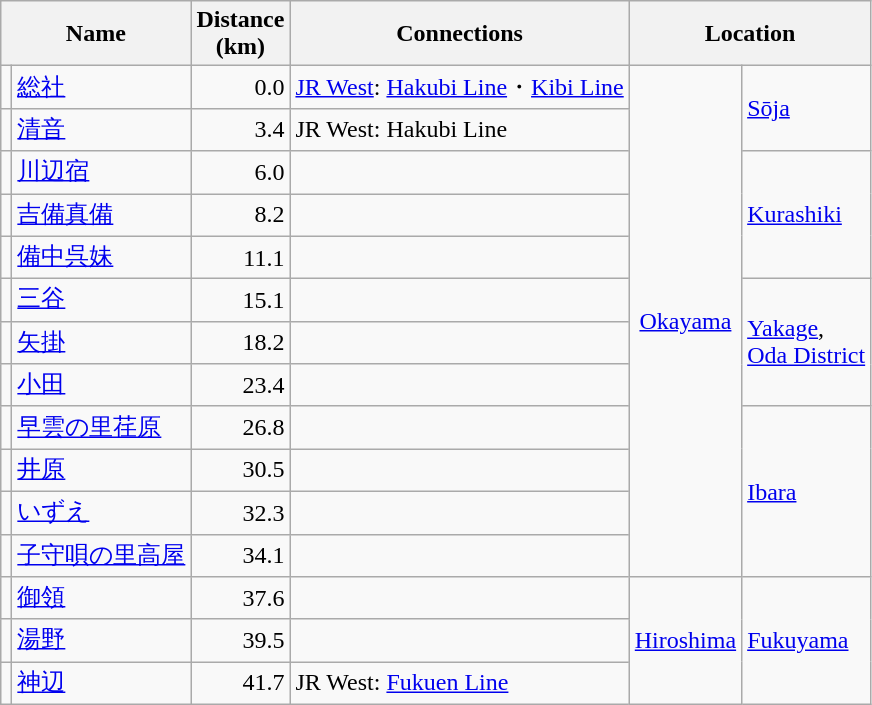<table class="wikitable" rules="all">
<tr>
<th colspan="2">Name</th>
<th style="width:3em;">Distance (km)</th>
<th>Connections</th>
<th colspan="2">Location</th>
</tr>
<tr>
<td></td>
<td><a href='#'>総社</a></td>
<td style="text-align:right;">0.0</td>
<td><a href='#'>JR West</a>: <a href='#'>Hakubi Line</a>・<a href='#'>Kibi Line</a></td>
<td rowspan="12" style="text-align:center; width:1.5em;"><a href='#'>Okayama</a></td>
<td rowspan="2"><a href='#'>Sōja</a></td>
</tr>
<tr>
<td></td>
<td><a href='#'>清音</a></td>
<td style="text-align:right;">3.4</td>
<td>JR West: Hakubi Line</td>
</tr>
<tr>
<td></td>
<td><a href='#'>川辺宿</a></td>
<td style="text-align:right;">6.0</td>
<td> </td>
<td rowspan="3"><a href='#'>Kurashiki</a></td>
</tr>
<tr>
<td></td>
<td><a href='#'>吉備真備</a></td>
<td style="text-align:right;">8.2</td>
<td> </td>
</tr>
<tr>
<td></td>
<td><a href='#'>備中呉妹</a></td>
<td style="text-align:right;">11.1</td>
<td> </td>
</tr>
<tr>
<td></td>
<td><a href='#'>三谷</a></td>
<td style="text-align:right;">15.1</td>
<td> </td>
<td rowspan="3"><a href='#'>Yakage</a>,<br><a href='#'>Oda District</a></td>
</tr>
<tr>
<td></td>
<td><a href='#'>矢掛</a></td>
<td style="text-align:right;">18.2</td>
<td> </td>
</tr>
<tr>
<td></td>
<td><a href='#'>小田</a></td>
<td style="text-align:right;">23.4</td>
<td> </td>
</tr>
<tr>
<td></td>
<td><a href='#'>早雲の里荏原</a></td>
<td style="text-align:right;">26.8</td>
<td> </td>
<td rowspan="4"><a href='#'>Ibara</a></td>
</tr>
<tr>
<td></td>
<td><a href='#'>井原</a></td>
<td style="text-align:right;">30.5</td>
<td> </td>
</tr>
<tr>
<td></td>
<td><a href='#'>いずえ</a></td>
<td style="text-align:right;">32.3</td>
<td> </td>
</tr>
<tr>
<td></td>
<td><a href='#'>子守唄の里高屋</a></td>
<td style="text-align:right;">34.1</td>
<td> </td>
</tr>
<tr>
<td></td>
<td><a href='#'>御領</a></td>
<td style="text-align:right;">37.6</td>
<td> </td>
<td rowspan="3" style="text-align:center; width:1.5em;"><a href='#'>Hiroshima</a></td>
<td rowspan="3"><a href='#'>Fukuyama</a></td>
</tr>
<tr>
<td></td>
<td><a href='#'>湯野</a></td>
<td style="text-align:right;">39.5</td>
<td> </td>
</tr>
<tr>
<td></td>
<td><a href='#'>神辺</a></td>
<td style="text-align:right;">41.7</td>
<td>JR West: <a href='#'>Fukuen Line</a></td>
</tr>
</table>
